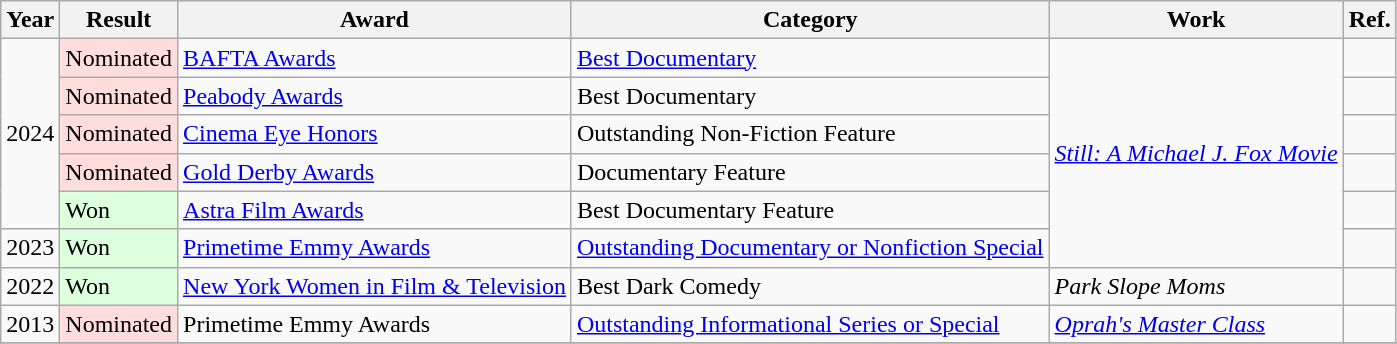<table class="wikitable">
<tr>
<th>Year</th>
<th>Result</th>
<th>Award</th>
<th>Category</th>
<th>Work</th>
<th>Ref.</th>
</tr>
<tr>
<td rowspan="5">2024</td>
<td style="background: #ffdddd">Nominated</td>
<td><a href='#'>BAFTA Awards</a></td>
<td><a href='#'>Best Documentary</a></td>
<td rowspan="6"><em><a href='#'>Still: A Michael J. Fox Movie</a></em></td>
<td></td>
</tr>
<tr>
<td style="background: #ffdddd">Nominated</td>
<td><a href='#'>Peabody Awards</a></td>
<td>Best Documentary</td>
<td></td>
</tr>
<tr>
<td style="background: #ffdddd">Nominated</td>
<td><a href='#'>Cinema Eye Honors</a></td>
<td>Outstanding Non-Fiction Feature</td>
<td></td>
</tr>
<tr>
<td style="background: #ffdddd">Nominated</td>
<td><a href='#'>Gold Derby Awards</a></td>
<td>Documentary Feature</td>
<td></td>
</tr>
<tr>
<td style="background: #ddffdd">Won</td>
<td><a href='#'>Astra Film Awards</a></td>
<td>Best Documentary Feature</td>
<td></td>
</tr>
<tr>
<td>2023</td>
<td style="background: #ddffdd">Won</td>
<td><a href='#'>Primetime Emmy Awards</a></td>
<td><a href='#'>Outstanding Documentary or Nonfiction Special</a></td>
<td></td>
</tr>
<tr>
<td>2022</td>
<td style="background: #ddffdd">Won</td>
<td><a href='#'>New York Women in Film & Television</a></td>
<td>Best Dark Comedy</td>
<td><em>Park Slope Moms</em></td>
<td></td>
</tr>
<tr>
<td>2013</td>
<td style="background: #ffdddd">Nominated</td>
<td>Primetime Emmy Awards</td>
<td><a href='#'>Outstanding Informational Series or Special</a></td>
<td><em><a href='#'>Oprah's Master Class</a></em></td>
<td></td>
</tr>
<tr>
</tr>
</table>
